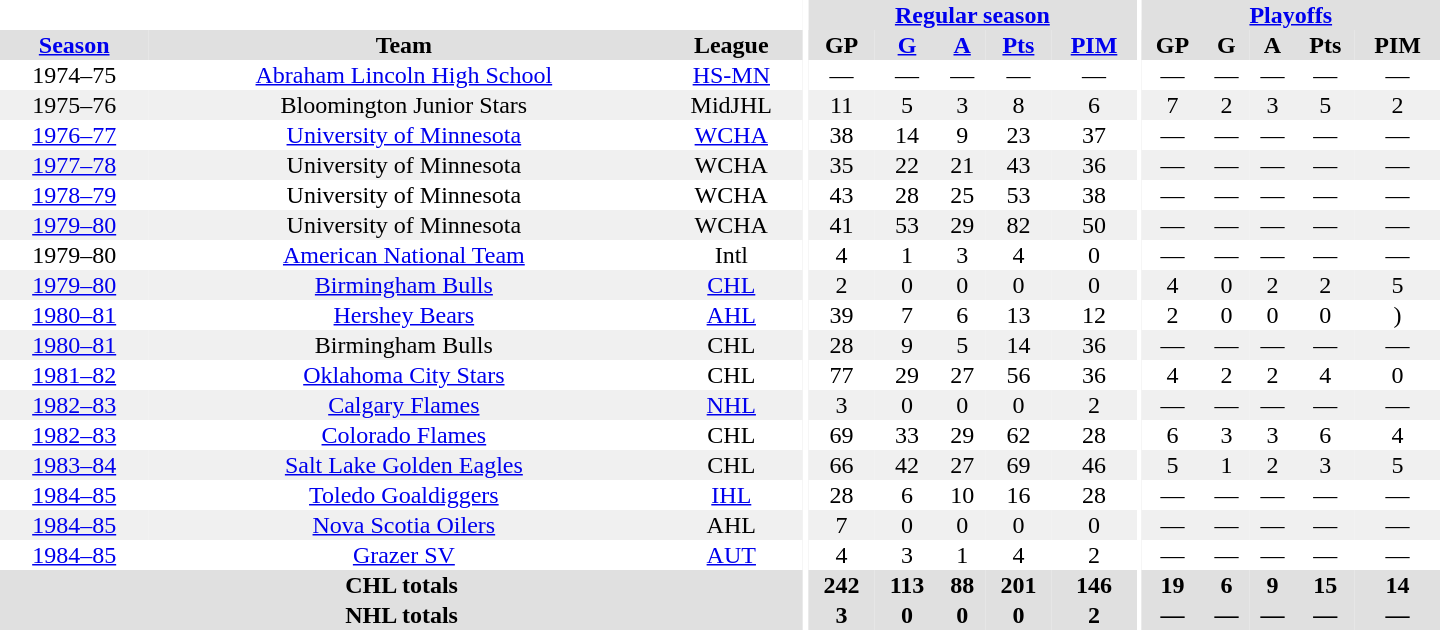<table border="0" cellpadding="1" cellspacing="0" style="text-align:center; width:60em">
<tr bgcolor="#e0e0e0">
<th colspan="3" bgcolor="#ffffff"></th>
<th rowspan="100" bgcolor="#ffffff"></th>
<th colspan="5"><a href='#'>Regular season</a></th>
<th rowspan="100" bgcolor="#ffffff"></th>
<th colspan="5"><a href='#'>Playoffs</a></th>
</tr>
<tr bgcolor="#e0e0e0">
<th><a href='#'>Season</a></th>
<th>Team</th>
<th>League</th>
<th>GP</th>
<th><a href='#'>G</a></th>
<th><a href='#'>A</a></th>
<th><a href='#'>Pts</a></th>
<th><a href='#'>PIM</a></th>
<th>GP</th>
<th>G</th>
<th>A</th>
<th>Pts</th>
<th>PIM</th>
</tr>
<tr>
<td>1974–75</td>
<td><a href='#'>Abraham Lincoln High School</a></td>
<td><a href='#'>HS-MN</a></td>
<td>—</td>
<td>—</td>
<td>—</td>
<td>—</td>
<td>—</td>
<td>—</td>
<td>—</td>
<td>—</td>
<td>—</td>
<td>—</td>
</tr>
<tr bgcolor="#f0f0f0">
<td>1975–76</td>
<td>Bloomington Junior Stars</td>
<td>MidJHL</td>
<td>11</td>
<td>5</td>
<td>3</td>
<td>8</td>
<td>6</td>
<td>7</td>
<td>2</td>
<td>3</td>
<td>5</td>
<td>2</td>
</tr>
<tr>
<td><a href='#'>1976–77</a></td>
<td><a href='#'>University of Minnesota</a></td>
<td><a href='#'>WCHA</a></td>
<td>38</td>
<td>14</td>
<td>9</td>
<td>23</td>
<td>37</td>
<td>—</td>
<td>—</td>
<td>—</td>
<td>—</td>
<td>—</td>
</tr>
<tr bgcolor="#f0f0f0">
<td><a href='#'>1977–78</a></td>
<td>University of Minnesota</td>
<td>WCHA</td>
<td>35</td>
<td>22</td>
<td>21</td>
<td>43</td>
<td>36</td>
<td>—</td>
<td>—</td>
<td>—</td>
<td>—</td>
<td>—</td>
</tr>
<tr>
<td><a href='#'>1978–79</a></td>
<td>University of Minnesota</td>
<td>WCHA</td>
<td>43</td>
<td>28</td>
<td>25</td>
<td>53</td>
<td>38</td>
<td>—</td>
<td>—</td>
<td>—</td>
<td>—</td>
<td>—</td>
</tr>
<tr bgcolor="#f0f0f0">
<td><a href='#'>1979–80</a></td>
<td>University of Minnesota</td>
<td>WCHA</td>
<td>41</td>
<td>53</td>
<td>29</td>
<td>82</td>
<td>50</td>
<td>—</td>
<td>—</td>
<td>—</td>
<td>—</td>
<td>—</td>
</tr>
<tr>
<td>1979–80</td>
<td><a href='#'>American National Team</a></td>
<td>Intl</td>
<td>4</td>
<td>1</td>
<td>3</td>
<td>4</td>
<td>0</td>
<td>—</td>
<td>—</td>
<td>—</td>
<td>—</td>
<td>—</td>
</tr>
<tr bgcolor="#f0f0f0">
<td><a href='#'>1979–80</a></td>
<td><a href='#'>Birmingham Bulls</a></td>
<td><a href='#'>CHL</a></td>
<td>2</td>
<td>0</td>
<td>0</td>
<td>0</td>
<td>0</td>
<td>4</td>
<td>0</td>
<td>2</td>
<td>2</td>
<td>5</td>
</tr>
<tr>
<td><a href='#'>1980–81</a></td>
<td><a href='#'>Hershey Bears</a></td>
<td><a href='#'>AHL</a></td>
<td>39</td>
<td>7</td>
<td>6</td>
<td>13</td>
<td>12</td>
<td>2</td>
<td>0</td>
<td>0</td>
<td>0</td>
<td>)</td>
</tr>
<tr bgcolor="#f0f0f0">
<td><a href='#'>1980–81</a></td>
<td>Birmingham Bulls</td>
<td>CHL</td>
<td>28</td>
<td>9</td>
<td>5</td>
<td>14</td>
<td>36</td>
<td>—</td>
<td>—</td>
<td>—</td>
<td>—</td>
<td>—</td>
</tr>
<tr>
<td><a href='#'>1981–82</a></td>
<td><a href='#'>Oklahoma City Stars</a></td>
<td>CHL</td>
<td>77</td>
<td>29</td>
<td>27</td>
<td>56</td>
<td>36</td>
<td>4</td>
<td>2</td>
<td>2</td>
<td>4</td>
<td>0</td>
</tr>
<tr bgcolor="#f0f0f0">
<td><a href='#'>1982–83</a></td>
<td><a href='#'>Calgary Flames</a></td>
<td><a href='#'>NHL</a></td>
<td>3</td>
<td>0</td>
<td>0</td>
<td>0</td>
<td>2</td>
<td>—</td>
<td>—</td>
<td>—</td>
<td>—</td>
<td>—</td>
</tr>
<tr>
<td><a href='#'>1982–83</a></td>
<td><a href='#'>Colorado Flames</a></td>
<td>CHL</td>
<td>69</td>
<td>33</td>
<td>29</td>
<td>62</td>
<td>28</td>
<td>6</td>
<td>3</td>
<td>3</td>
<td>6</td>
<td>4</td>
</tr>
<tr bgcolor="#f0f0f0">
<td><a href='#'>1983–84</a></td>
<td><a href='#'>Salt Lake Golden Eagles</a></td>
<td>CHL</td>
<td>66</td>
<td>42</td>
<td>27</td>
<td>69</td>
<td>46</td>
<td>5</td>
<td>1</td>
<td>2</td>
<td>3</td>
<td>5</td>
</tr>
<tr>
<td><a href='#'>1984–85</a></td>
<td><a href='#'>Toledo Goaldiggers</a></td>
<td><a href='#'>IHL</a></td>
<td>28</td>
<td>6</td>
<td>10</td>
<td>16</td>
<td>28</td>
<td>—</td>
<td>—</td>
<td>—</td>
<td>—</td>
<td>—</td>
</tr>
<tr bgcolor="#f0f0f0">
<td><a href='#'>1984–85</a></td>
<td><a href='#'>Nova Scotia Oilers</a></td>
<td>AHL</td>
<td>7</td>
<td>0</td>
<td>0</td>
<td>0</td>
<td>0</td>
<td>—</td>
<td>—</td>
<td>—</td>
<td>—</td>
<td>—</td>
</tr>
<tr>
<td><a href='#'>1984–85</a></td>
<td><a href='#'>Grazer SV</a></td>
<td><a href='#'>AUT</a></td>
<td>4</td>
<td>3</td>
<td>1</td>
<td>4</td>
<td>2</td>
<td>—</td>
<td>—</td>
<td>—</td>
<td>—</td>
<td>—</td>
</tr>
<tr bgcolor="#e0e0e0">
<th colspan="3">CHL totals</th>
<th>242</th>
<th>113</th>
<th>88</th>
<th>201</th>
<th>146</th>
<th>19</th>
<th>6</th>
<th>9</th>
<th>15</th>
<th>14</th>
</tr>
<tr bgcolor="#e0e0e0">
<th colspan="3">NHL totals</th>
<th>3</th>
<th>0</th>
<th>0</th>
<th>0</th>
<th>2</th>
<th>—</th>
<th>—</th>
<th>—</th>
<th>—</th>
<th>—</th>
</tr>
</table>
